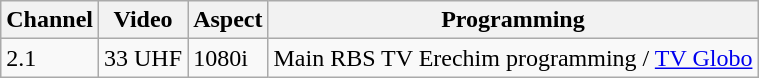<table class="wikitable">
<tr>
<th>Channel</th>
<th>Video</th>
<th>Aspect</th>
<th>Programming</th>
</tr>
<tr>
<td>2.1</td>
<td>33 UHF</td>
<td>1080i</td>
<td>Main RBS TV Erechim programming / <a href='#'>TV Globo</a></td>
</tr>
</table>
